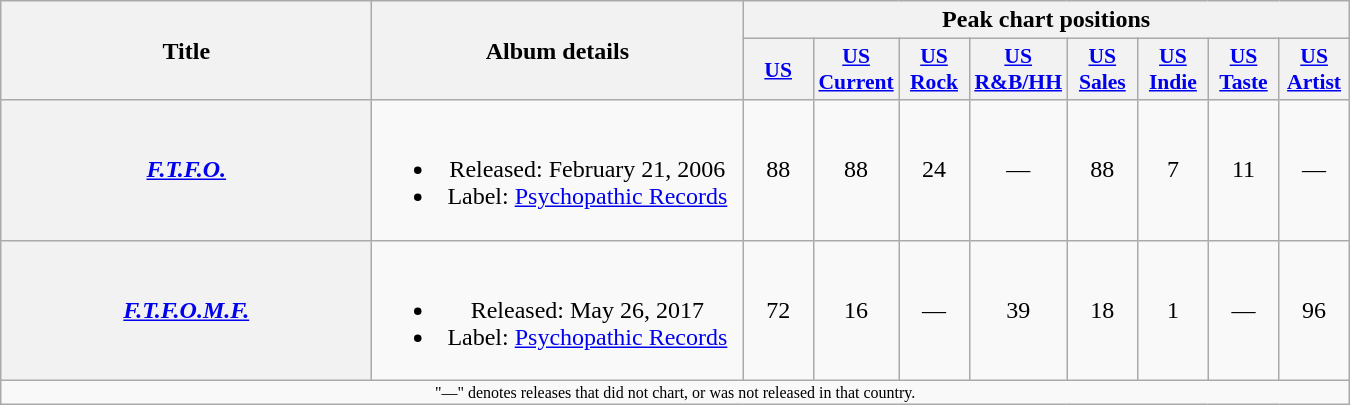<table class="wikitable plainrowheaders" style="text-align:center;">
<tr>
<th scope="col" rowspan="2" style="width:15em;">Title</th>
<th scope="col" rowspan="2" style="width:15em;">Album details</th>
<th colspan="8" scope="col">Peak chart positions</th>
</tr>
<tr>
<th scope="col" style="width:2.8em;font-size:90%;"><a href='#'>US</a><br></th>
<th scope="col" style="width:2.8em;font-size:90%;"><a href='#'>US Current</a><br></th>
<th scope="col" style="width:2.8em;font-size:90%;"><a href='#'>US Rock</a><br></th>
<th scope="col" style="width:2.8em;font-size:90%;"><a href='#'>US R&B/HH</a><br></th>
<th scope="col" style="width:2.8em;font-size:90%;"><a href='#'>US Sales</a><br></th>
<th scope="col" style="width:2.8em;font-size:90%;"><a href='#'>US Indie</a><br></th>
<th scope="col" style="width:2.8em;font-size:90%;"><a href='#'>US Taste</a><br></th>
<th scope="col" style="width:2.8em;font-size:90%;"><a href='#'>US Artist</a><br></th>
</tr>
<tr>
<th scope="row"><em><a href='#'>F.T.F.O.</a></em></th>
<td><br><ul><li>Released: February 21, 2006</li><li>Label: <a href='#'>Psychopathic Records</a></li></ul></td>
<td>88</td>
<td>88</td>
<td>24</td>
<td>—</td>
<td>88</td>
<td>7</td>
<td>11</td>
<td>—</td>
</tr>
<tr>
<th scope="row"><em><a href='#'>F.T.F.O.M.F.</a></em></th>
<td><br><ul><li>Released: May 26, 2017</li><li>Label: <a href='#'>Psychopathic Records</a></li></ul></td>
<td>72</td>
<td>16</td>
<td>—</td>
<td>39</td>
<td>18</td>
<td>1</td>
<td>—</td>
<td>96</td>
</tr>
<tr>
<td colspan="10" style="text-align:center; font-size:8pt;">"—" denotes releases that did not chart, or was not released in that country.</td>
</tr>
</table>
